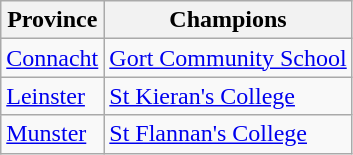<table class="wikitable">
<tr>
<th>Province</th>
<th>Champions</th>
</tr>
<tr>
<td><a href='#'>Connacht</a></td>
<td><a href='#'>Gort Community School</a></td>
</tr>
<tr>
<td><a href='#'>Leinster</a></td>
<td><a href='#'>St Kieran's College</a></td>
</tr>
<tr>
<td><a href='#'>Munster</a></td>
<td><a href='#'>St Flannan's College</a></td>
</tr>
</table>
